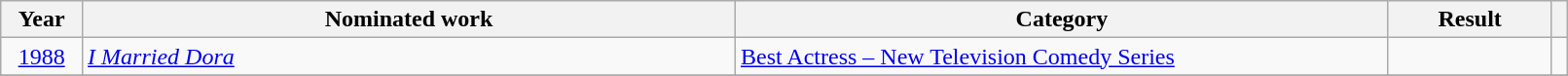<table class="wikitable" style="width:85%;">
<tr>
<th width=5%>Year</th>
<th style="width:40%;">Nominated work</th>
<th style="width:40%;">Category</th>
<th style="width:10%;">Result</th>
<th width=1%></th>
</tr>
<tr>
<td style="text-align:center;"><a href='#'>1988</a></td>
<td><em><a href='#'>I Married Dora</a></em></td>
<td><a href='#'>Best Actress – New Television Comedy Series</a></td>
<td></td>
<td style="text-align:center;"></td>
</tr>
<tr>
</tr>
</table>
